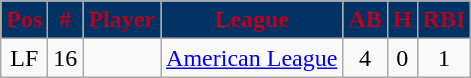<table class="wikitable">
<tr>
<th style="background:#003263;color:#BA0021">Pos</th>
<th style="background:#003263;color:#BA0021">#</th>
<th style="background:#003263;color:#BA0021">Player</th>
<th style="background:#003263;color:#BA0021">League</th>
<th style="background:#003263;color:#BA0021">AB</th>
<th style="background:#003263;color:#BA0021">H</th>
<th style="background:#003263;color:#BA0021">RBI</th>
</tr>
<tr align="center">
<td>LF</td>
<td>16</td>
<td></td>
<td><a href='#'>American League</a></td>
<td>4</td>
<td>0</td>
<td>1</td>
</tr>
</table>
